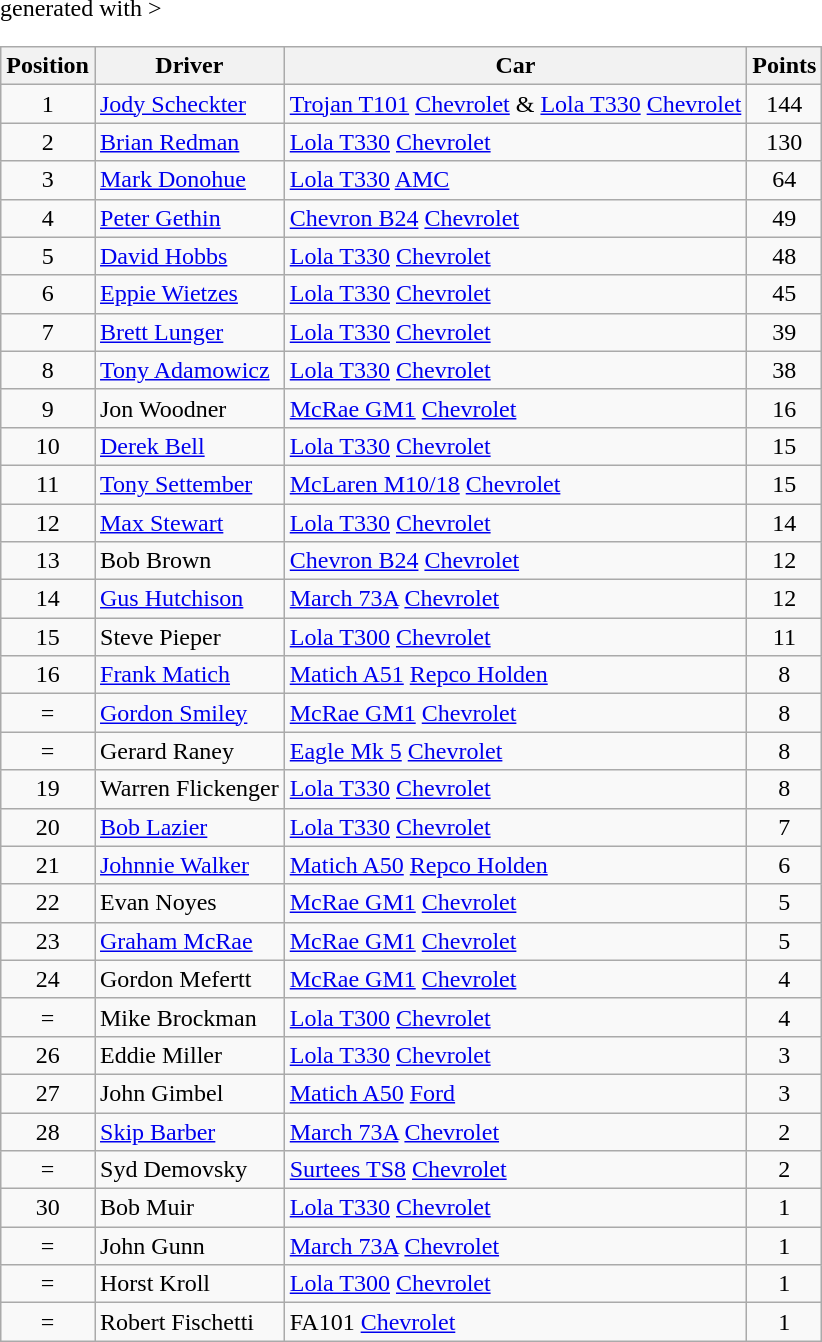<table class="wikitable" <hiddentext>generated with >
<tr style="font-weight:bold">
<th>Position </th>
<th>Driver </th>
<th>Car </th>
<th>Points </th>
</tr>
<tr>
<td height="14" align="center">1</td>
<td> <a href='#'>Jody Scheckter</a></td>
<td><a href='#'>Trojan T101</a> <a href='#'>Chevrolet</a> & <a href='#'>Lola T330</a> <a href='#'>Chevrolet</a></td>
<td align="center">144</td>
</tr>
<tr>
<td height="14" align="center">2</td>
<td> <a href='#'>Brian Redman</a></td>
<td><a href='#'>Lola T330</a> <a href='#'>Chevrolet</a></td>
<td align="center">130</td>
</tr>
<tr>
<td height="14" align="center">3</td>
<td> <a href='#'>Mark Donohue</a></td>
<td><a href='#'>Lola T330</a> <a href='#'>AMC</a></td>
<td align="center">64</td>
</tr>
<tr>
<td height="14" align="center">4</td>
<td> <a href='#'>Peter Gethin</a></td>
<td><a href='#'>Chevron B24</a> <a href='#'>Chevrolet</a></td>
<td align="center">49</td>
</tr>
<tr>
<td height="14" align="center">5</td>
<td> <a href='#'>David Hobbs</a></td>
<td><a href='#'>Lola T330</a> <a href='#'>Chevrolet</a></td>
<td align="center">48</td>
</tr>
<tr>
<td height="14" align="center">6</td>
<td> <a href='#'>Eppie Wietzes</a></td>
<td><a href='#'>Lola T330</a> <a href='#'>Chevrolet</a></td>
<td align="center">45</td>
</tr>
<tr>
<td height="14" align="center">7</td>
<td> <a href='#'>Brett Lunger</a></td>
<td><a href='#'>Lola T330</a> <a href='#'>Chevrolet</a></td>
<td align="center">39</td>
</tr>
<tr>
<td height="14" align="center">8</td>
<td> <a href='#'>Tony Adamowicz</a></td>
<td><a href='#'>Lola T330</a> <a href='#'>Chevrolet</a></td>
<td align="center">38</td>
</tr>
<tr>
<td height="14" align="center">9</td>
<td> Jon Woodner</td>
<td><a href='#'>McRae GM1</a> <a href='#'>Chevrolet</a></td>
<td align="center">16</td>
</tr>
<tr>
<td height="14" align="center">10</td>
<td> <a href='#'>Derek Bell</a></td>
<td><a href='#'>Lola T330</a> <a href='#'>Chevrolet</a></td>
<td align="center">15</td>
</tr>
<tr>
<td height="14" align="center">11</td>
<td> <a href='#'>Tony Settember</a></td>
<td><a href='#'>McLaren M10/18</a> <a href='#'>Chevrolet</a></td>
<td align="center">15</td>
</tr>
<tr>
<td height="14" align="center">12</td>
<td> <a href='#'>Max Stewart</a></td>
<td><a href='#'>Lola T330</a> <a href='#'>Chevrolet</a></td>
<td align="center">14</td>
</tr>
<tr>
<td height="14" align="center">13</td>
<td> Bob Brown</td>
<td><a href='#'>Chevron B24</a> <a href='#'>Chevrolet</a></td>
<td align="center">12</td>
</tr>
<tr>
<td height="14" align="center">14</td>
<td> <a href='#'>Gus Hutchison</a></td>
<td><a href='#'>March 73A</a> <a href='#'>Chevrolet</a></td>
<td align="center">12</td>
</tr>
<tr>
<td height="14" align="center">15</td>
<td> Steve Pieper</td>
<td><a href='#'>Lola T300</a> <a href='#'>Chevrolet</a></td>
<td align="center">11</td>
</tr>
<tr>
<td height="14" align="center">16</td>
<td> <a href='#'>Frank Matich</a></td>
<td><a href='#'>Matich A51</a> <a href='#'>Repco Holden</a></td>
<td align="center">8</td>
</tr>
<tr>
<td height="14" align="center">=</td>
<td> <a href='#'>Gordon Smiley</a></td>
<td><a href='#'>McRae GM1</a> <a href='#'>Chevrolet</a></td>
<td align="center">8</td>
</tr>
<tr>
<td height="14" align="center">=</td>
<td> Gerard Raney</td>
<td><a href='#'>Eagle Mk 5</a> <a href='#'>Chevrolet</a></td>
<td align="center">8</td>
</tr>
<tr>
<td height="14" align="center">19</td>
<td> Warren Flickenger</td>
<td><a href='#'>Lola T330</a> <a href='#'>Chevrolet</a></td>
<td align="center">8</td>
</tr>
<tr>
<td height="14" align="center">20</td>
<td> <a href='#'>Bob Lazier</a></td>
<td><a href='#'>Lola T330</a> <a href='#'>Chevrolet</a></td>
<td align="center">7</td>
</tr>
<tr>
<td height="14" align="center">21</td>
<td> <a href='#'>Johnnie Walker</a></td>
<td><a href='#'>Matich A50</a> <a href='#'>Repco Holden</a></td>
<td align="center">6</td>
</tr>
<tr>
<td height="14" align="center">22</td>
<td> Evan Noyes</td>
<td><a href='#'>McRae GM1</a> <a href='#'>Chevrolet</a></td>
<td align="center">5</td>
</tr>
<tr>
<td height="14" align="center">23</td>
<td> <a href='#'>Graham McRae</a></td>
<td><a href='#'>McRae GM1</a> <a href='#'>Chevrolet</a></td>
<td align="center">5</td>
</tr>
<tr>
<td height="14" align="center">24</td>
<td> Gordon Mefertt</td>
<td><a href='#'>McRae GM1</a> <a href='#'>Chevrolet</a></td>
<td align="center">4</td>
</tr>
<tr>
<td height="14" align="center">=</td>
<td> Mike Brockman</td>
<td><a href='#'>Lola T300</a> <a href='#'>Chevrolet</a></td>
<td align="center">4</td>
</tr>
<tr>
<td height="14" align="center">26</td>
<td> Eddie Miller</td>
<td><a href='#'>Lola T330</a> <a href='#'>Chevrolet</a></td>
<td align="center">3</td>
</tr>
<tr>
<td height="14" align="center">27</td>
<td> John Gimbel</td>
<td><a href='#'>Matich A50</a> <a href='#'>Ford</a></td>
<td align="center">3</td>
</tr>
<tr>
<td height="14" align="center">28</td>
<td> <a href='#'>Skip Barber</a></td>
<td><a href='#'>March 73A</a> <a href='#'>Chevrolet</a></td>
<td align="center">2</td>
</tr>
<tr>
<td height="14" align="center">=</td>
<td> Syd Demovsky</td>
<td><a href='#'>Surtees TS8</a> <a href='#'>Chevrolet</a></td>
<td align="center">2</td>
</tr>
<tr>
<td height="14" align="center">30</td>
<td> Bob Muir</td>
<td><a href='#'>Lola T330</a> <a href='#'>Chevrolet</a></td>
<td align="center">1</td>
</tr>
<tr>
<td height="14" align="center">=</td>
<td> John Gunn</td>
<td><a href='#'>March 73A</a> <a href='#'>Chevrolet</a></td>
<td align="center">1</td>
</tr>
<tr>
<td height="14" align="center">=</td>
<td> Horst Kroll</td>
<td><a href='#'>Lola T300</a> <a href='#'>Chevrolet</a></td>
<td align="center">1</td>
</tr>
<tr>
<td height="14" align="center">=</td>
<td> Robert Fischetti</td>
<td>FA101 <a href='#'>Chevrolet</a></td>
<td align="center">1</td>
</tr>
</table>
